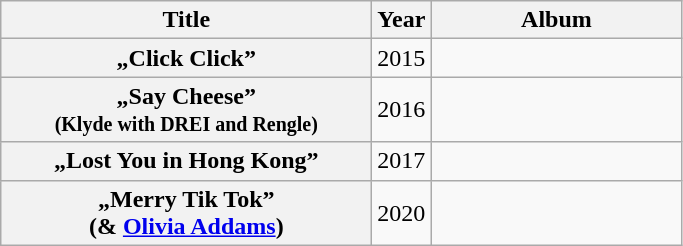<table class="wikitable plainrowheaders" style="text-align:center;">
<tr>
<th scope="col" style="width:15em;">Title</th>
<th scope="col" style="width:2em;">Year</th>
<th scope="col" style="width:10em;">Album</th>
</tr>
<tr>
<th scope="row">„Click Click”</th>
<td rowspan="1">2015</td>
<td></td>
</tr>
<tr>
<th scope="row">„Say Cheese”<br><small>(Klyde with DREI and Rengle)</small></th>
<td rowspan="1">2016</td>
<td></td>
</tr>
<tr>
<th scope="row">„Lost You in Hong Kong”</th>
<td rowspan="1">2017</td>
<td></td>
</tr>
<tr>
<th scope="row">„Merry Tik Tok”<br>(& <a href='#'>Olivia Addams</a>)</th>
<td>2020</td>
<td></td>
</tr>
</table>
